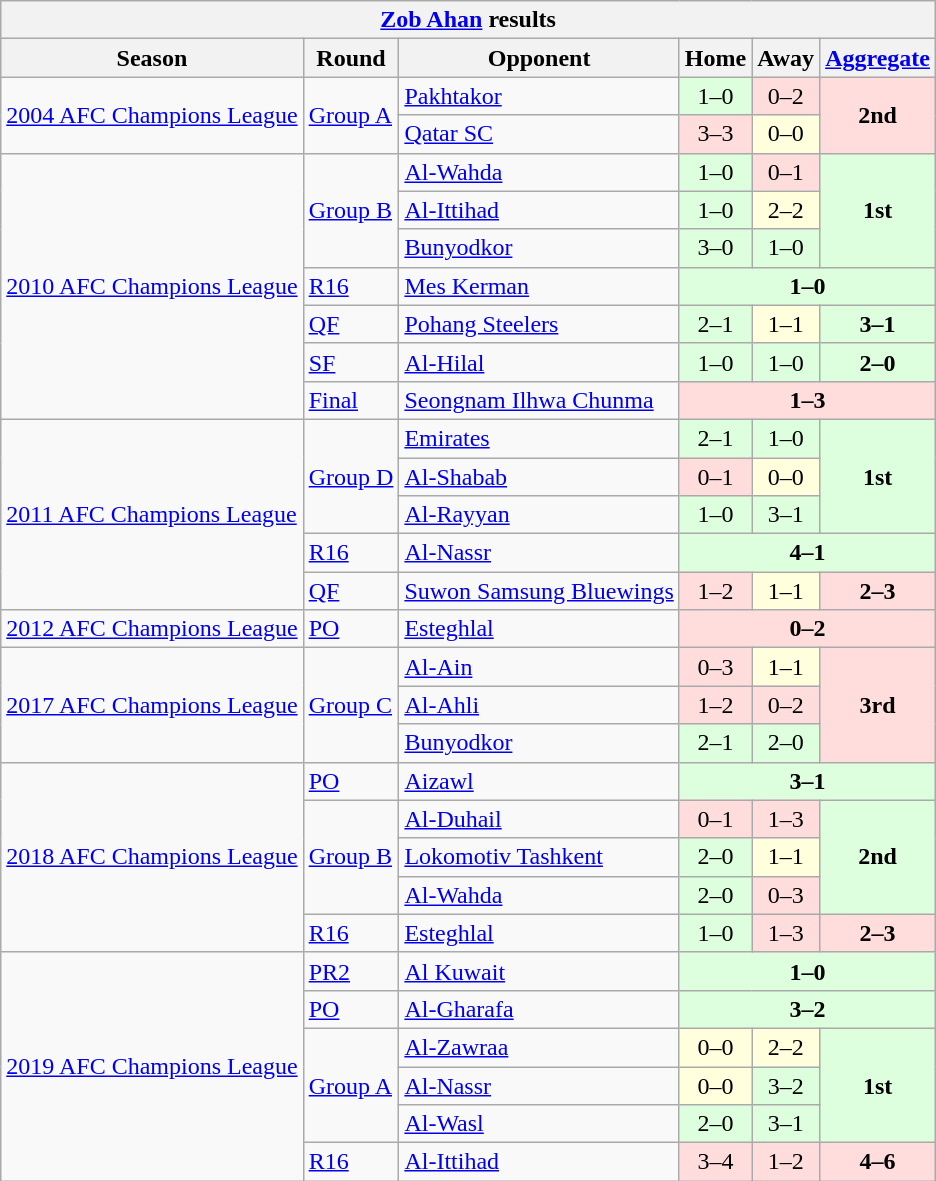<table class="wikitable">
<tr>
<th colspan="6"><a href='#'>Zob Ahan</a> results</th>
</tr>
<tr>
<th>Season</th>
<th>Round</th>
<th>Opponent</th>
<th>Home</th>
<th>Away</th>
<th><a href='#'>Aggregate</a></th>
</tr>
<tr>
<td rowspan="2"><a href='#'>2004 AFC Champions League</a></td>
<td rowspan="2"><a href='#'>Group A</a></td>
<td> <a href='#'>Pakhtakor</a></td>
<td bgcolor="#ddffdd" style="text-align:center;">1–0</td>
<td bgcolor="#ffdddd" style="text-align:center;">0–2</td>
<td rowspan="2" bgcolor="#ffdddd" style="text-align:center;"><strong>2nd</strong></td>
</tr>
<tr>
<td> <a href='#'>Qatar SC</a></td>
<td bgcolor="#ffdddd" style="text-align:center;">3–3</td>
<td bgcolor="#ffffdd" style="text-align:center;">0–0</td>
</tr>
<tr>
<td rowspan="7"><a href='#'>2010 AFC Champions League</a></td>
<td rowspan="3"><a href='#'>Group B</a></td>
<td> <a href='#'>Al-Wahda</a></td>
<td bgcolor="#ddffdd" style="text-align:center;">1–0</td>
<td bgcolor="#ffdddd" style="text-align:center;">0–1</td>
<td rowspan="3" bgcolor="#ddffdd" style="text-align:center;"><strong>1st</strong></td>
</tr>
<tr>
<td> <a href='#'>Al-Ittihad</a></td>
<td bgcolor="#ddffdd" style="text-align:center;">1–0</td>
<td bgcolor="#ffffdd" style="text-align:center;">2–2</td>
</tr>
<tr>
<td> <a href='#'>Bunyodkor</a></td>
<td bgcolor="#ddffdd" style="text-align:center;">3–0</td>
<td bgcolor="#ddffdd" style="text-align:center;">1–0</td>
</tr>
<tr>
<td><a href='#'>R16</a></td>
<td> <a href='#'>Mes Kerman</a></td>
<td colspan="3" bgcolor="#ddffdd" style="text-align:center;"><strong>1–0</strong></td>
</tr>
<tr>
<td><a href='#'>QF</a></td>
<td> <a href='#'>Pohang Steelers</a></td>
<td bgcolor="#ddffdd" style="text-align:center;">2–1</td>
<td bgcolor="#ffffdd" style="text-align:center;">1–1</td>
<td bgcolor="#ddffdd" style="text-align:center;"><strong>3–1</strong></td>
</tr>
<tr>
<td><a href='#'>SF</a></td>
<td> <a href='#'>Al-Hilal</a></td>
<td bgcolor="#ddffdd" style="text-align:center;">1–0</td>
<td bgcolor="#ddffdd" style="text-align:center;">1–0</td>
<td bgcolor="#ddffdd" style="text-align:center;"><strong>2–0</strong></td>
</tr>
<tr>
<td><a href='#'>Final</a></td>
<td> <a href='#'>Seongnam Ilhwa Chunma</a></td>
<td colspan="3" bgcolor="#ffdddd" style="text-align:center;"><strong>1–3</strong></td>
</tr>
<tr>
<td rowspan="5"><a href='#'>2011 AFC Champions League</a></td>
<td rowspan="3"><a href='#'>Group D</a></td>
<td> <a href='#'>Emirates</a></td>
<td bgcolor="#ddffdd" style="text-align:center;">2–1</td>
<td bgcolor="#ddffdd" style="text-align:center;">1–0</td>
<td rowspan="3" bgcolor="#ddffdd" style="text-align:center;"><strong>1st</strong></td>
</tr>
<tr>
<td> <a href='#'>Al-Shabab</a></td>
<td bgcolor="#ffdddd" style="text-align:center;">0–1</td>
<td bgcolor="#ffffdd" style="text-align:center;">0–0</td>
</tr>
<tr>
<td> <a href='#'>Al-Rayyan</a></td>
<td bgcolor="#ddffdd" style="text-align:center;">1–0</td>
<td bgcolor="#ddffdd" style="text-align:center;">3–1</td>
</tr>
<tr>
<td><a href='#'>R16</a></td>
<td> <a href='#'>Al-Nassr</a></td>
<td colspan="3" bgcolor="#ddffdd" style="text-align:center;"><strong>4–1</strong></td>
</tr>
<tr>
<td><a href='#'>QF</a></td>
<td> <a href='#'>Suwon Samsung Bluewings</a></td>
<td bgcolor="#ffdddd" style="text-align:center;">1–2</td>
<td bgcolor="#ffffdd" style="text-align:center;">1–1</td>
<td bgcolor="#ffdddd" style="text-align:center;"><strong>2–3</strong></td>
</tr>
<tr>
<td><a href='#'>2012 AFC Champions League</a></td>
<td><a href='#'>PO</a></td>
<td> <a href='#'>Esteghlal</a></td>
<td colspan="3" bgcolor="#ffdddd" style="text-align:center;"><strong>0–2</strong></td>
</tr>
<tr>
<td rowspan="3"><a href='#'>2017 AFC Champions League</a></td>
<td rowspan="3"><a href='#'>Group C</a></td>
<td> <a href='#'>Al-Ain</a></td>
<td bgcolor="#ffdddd" style="text-align:center;">0–3</td>
<td bgcolor="#ffffdd" style="text-align:center;">1–1</td>
<td rowspan="3" bgcolor="#ffdddd" style="text-align:center;"><strong>3rd</strong></td>
</tr>
<tr>
<td> <a href='#'>Al-Ahli</a></td>
<td bgcolor="#ffdddd" style="text-align:center;">1–2</td>
<td bgcolor="#ffdddd" style="text-align:center;">0–2</td>
</tr>
<tr>
<td> <a href='#'>Bunyodkor</a></td>
<td bgcolor="#ddffdd" style="text-align:center;">2–1</td>
<td bgcolor="#ddffdd" style="text-align:center;">2–0</td>
</tr>
<tr>
<td rowspan="5"><a href='#'>2018 AFC Champions League</a></td>
<td><a href='#'>PO</a></td>
<td> <a href='#'>Aizawl</a></td>
<td colspan="3" bgcolor="#ddffdd" style="text-align:center;"><strong>3–1</strong></td>
</tr>
<tr>
<td rowspan="3"><a href='#'>Group B</a></td>
<td> <a href='#'>Al-Duhail</a></td>
<td bgcolor="#ffdddd" style="text-align:center;">0–1</td>
<td bgcolor="#ffdddd" style="text-align:center;">1–3</td>
<td rowspan="3" bgcolor="#ddffdd" style="text-align:center;"><strong>2nd</strong></td>
</tr>
<tr>
<td> <a href='#'>Lokomotiv Tashkent</a></td>
<td bgcolor="#ddffdd" style="text-align:center;">2–0</td>
<td bgcolor="#ffffdd" style="text-align:center;">1–1</td>
</tr>
<tr>
<td> <a href='#'>Al-Wahda</a></td>
<td bgcolor="#ddffdd" style="text-align:center;">2–0</td>
<td bgcolor="#ffdddd" style="text-align:center;">0–3</td>
</tr>
<tr>
<td><a href='#'>R16</a></td>
<td> <a href='#'>Esteghlal</a></td>
<td bgcolor="#ddffdd" style="text-align:center;">1–0</td>
<td bgcolor="#ffdddd" style="text-align:center;">1–3</td>
<td bgcolor="#ffdddd" style="text-align:center;"><strong>2–3</strong></td>
</tr>
<tr>
<td rowspan="6"><a href='#'>2019 AFC Champions League</a></td>
<td><a href='#'>PR2</a></td>
<td> <a href='#'>Al Kuwait</a></td>
<td colspan="3" bgcolor="#ddffdd" style="text-align:center;"><strong>1–0</strong></td>
</tr>
<tr>
<td><a href='#'>PO</a></td>
<td> <a href='#'>Al-Gharafa</a></td>
<td colspan="3" bgcolor="#ddffdd" style="text-align:center;"><strong>3–2</strong></td>
</tr>
<tr>
<td rowspan="3"><a href='#'>Group A</a></td>
<td> <a href='#'>Al-Zawraa</a></td>
<td bgcolor="#ffffdd" style="text-align:center;">0–0</td>
<td bgcolor="#ffffdd" style="text-align:center;">2–2</td>
<td rowspan="3" bgcolor="#ddffdd" style="text-align:center;"><strong>1st</strong></td>
</tr>
<tr>
<td> <a href='#'>Al-Nassr</a></td>
<td bgcolor="#ffffdd" style="text-align:center;">0–0</td>
<td bgcolor="#ddffdd" style="text-align:center;">3–2</td>
</tr>
<tr>
<td> <a href='#'>Al-Wasl</a></td>
<td bgcolor="#ddffdd" style="text-align:center;">2–0</td>
<td bgcolor="#ddffdd" style="text-align:center;">3–1</td>
</tr>
<tr>
<td><a href='#'>R16</a></td>
<td> <a href='#'>Al-Ittihad</a></td>
<td bgcolor="#ffdddd" style="text-align:center;">3–4</td>
<td bgcolor="#ffdddd" style="text-align:center;">1–2</td>
<td bgcolor="#ffdddd" style="text-align:center;"><strong>4–6</strong></td>
</tr>
</table>
